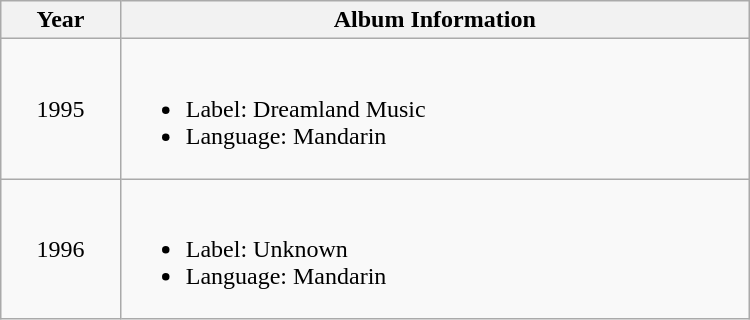<table class="wikitable" width="500px">
<tr>
<th align="left">Year</th>
<th align="left">Album Information</th>
</tr>
<tr>
<td align="center">1995</td>
<td align="left"><br><ul><li>Label: Dreamland Music</li><li>Language: Mandarin</li></ul></td>
</tr>
<tr>
<td align="center">1996</td>
<td align="left"><br><ul><li>Label: Unknown</li><li>Language: Mandarin</li></ul></td>
</tr>
</table>
